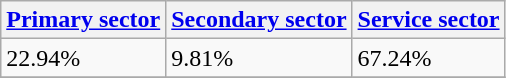<table class="wikitable" border="1">
<tr>
<th><a href='#'>Primary sector</a></th>
<th><a href='#'>Secondary sector</a></th>
<th><a href='#'>Service sector</a></th>
</tr>
<tr>
<td>22.94%</td>
<td>9.81%</td>
<td>67.24%</td>
</tr>
<tr>
</tr>
</table>
